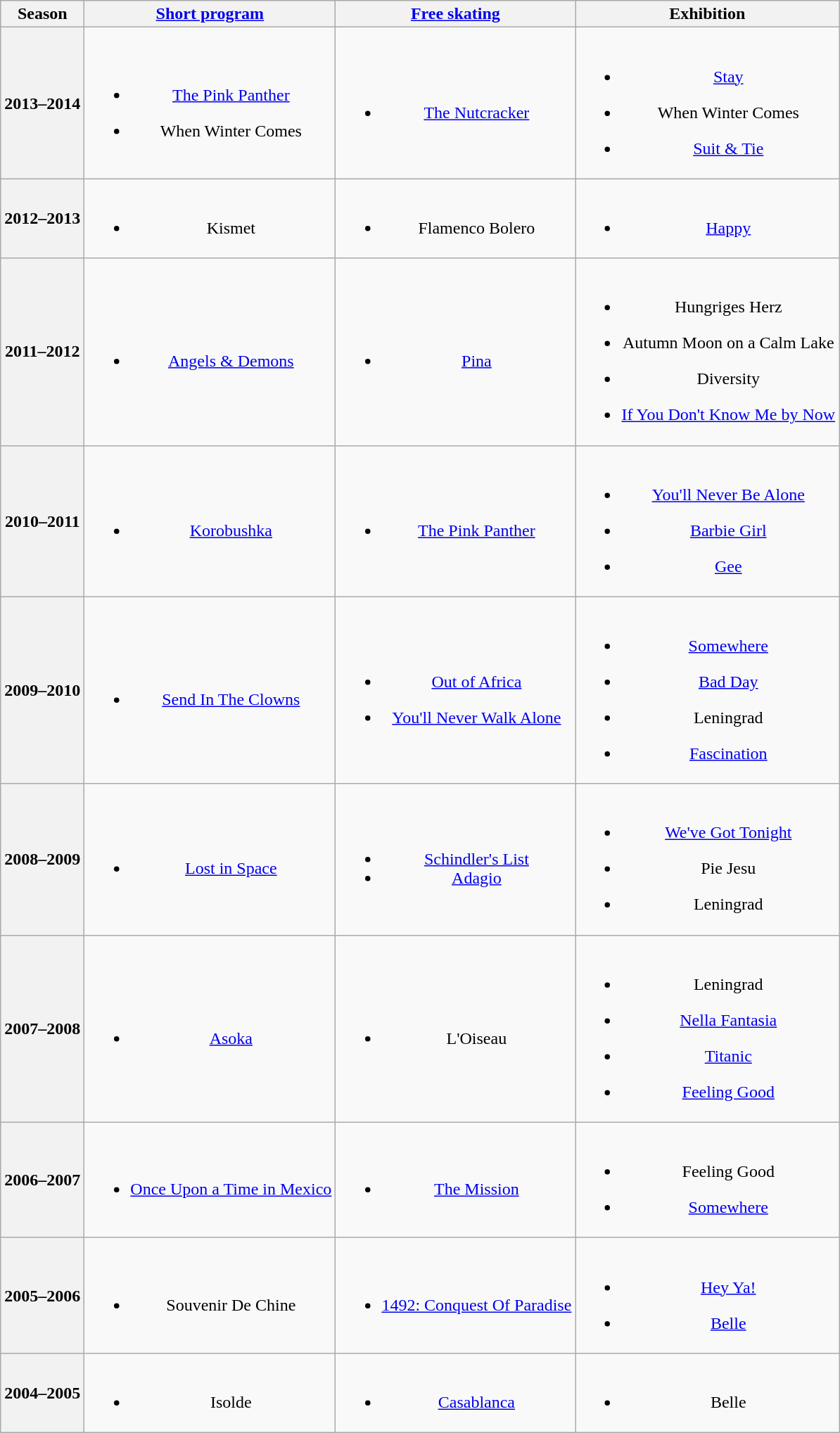<table class="wikitable" style="text-align: center">
<tr>
<th>Season</th>
<th><a href='#'>Short program</a></th>
<th><a href='#'>Free skating</a></th>
<th>Exhibition</th>
</tr>
<tr>
<th>2013–2014 <br> </th>
<td><br><ul><li><a href='#'>The Pink Panther</a> <br></li></ul><ul><li>When Winter Comes <br></li></ul></td>
<td><br><ul><li><a href='#'>The Nutcracker</a>  <br></li></ul></td>
<td><br><ul><li><a href='#'>Stay</a> <br></li></ul><ul><li>When Winter Comes <br></li></ul><ul><li><a href='#'>Suit & Tie</a> <br></li></ul></td>
</tr>
<tr>
<th>2012–2013 <br> </th>
<td><br><ul><li>Kismet <br></li></ul></td>
<td><br><ul><li>Flamenco Bolero <br></li></ul></td>
<td><br><ul><li><a href='#'>Happy</a> <br></li></ul></td>
</tr>
<tr>
<th>2011–2012 <br> </th>
<td><br><ul><li><a href='#'>Angels & Demons</a> <br></li></ul></td>
<td><br><ul><li><a href='#'>Pina</a> <br></li></ul></td>
<td><br><ul><li>Hungriges Herz <br></li></ul><ul><li>Autumn Moon on a Calm Lake <br></li></ul><ul><li>Diversity <br></li></ul><ul><li><a href='#'>If You Don't Know Me by Now</a> <br></li></ul></td>
</tr>
<tr>
<th>2010–2011 <br> </th>
<td><br><ul><li><a href='#'>Korobushka</a> <br></li></ul></td>
<td><br><ul><li><a href='#'>The Pink Panther</a> <br></li></ul></td>
<td><br><ul><li><a href='#'>You'll Never Be Alone</a> <br></li></ul><ul><li><a href='#'>Barbie Girl</a> <br></li></ul><ul><li><a href='#'>Gee</a> <br></li></ul></td>
</tr>
<tr>
<th>2009–2010 <br> </th>
<td><br><ul><li><a href='#'>Send In The Clowns</a> <br></li></ul></td>
<td><br><ul><li><a href='#'>Out of Africa</a> <br></li></ul><ul><li><a href='#'>You'll Never Walk Alone</a> <br></li></ul></td>
<td><br><ul><li><a href='#'>Somewhere</a> <br></li></ul><ul><li><a href='#'>Bad Day</a> <br></li></ul><ul><li>Leningrad <br></li></ul><ul><li><a href='#'>Fascination</a> <br></li></ul></td>
</tr>
<tr>
<th>2008–2009 <br> </th>
<td><br><ul><li><a href='#'>Lost in Space</a> <br></li></ul></td>
<td><br><ul><li><a href='#'>Schindler's List</a> <br></li><li><a href='#'>Adagio</a> <br></li></ul></td>
<td><br><ul><li><a href='#'>We've Got Tonight</a> <br></li></ul><ul><li>Pie Jesu <br></li></ul><ul><li>Leningrad <br></li></ul></td>
</tr>
<tr>
<th>2007–2008 <br> </th>
<td><br><ul><li><a href='#'>Asoka</a> <br></li></ul></td>
<td><br><ul><li>L'Oiseau <br></li></ul></td>
<td><br><ul><li>Leningrad <br></li></ul><ul><li><a href='#'>Nella Fantasia</a><br></li></ul><ul><li><a href='#'>Titanic</a><br></li></ul><ul><li><a href='#'>Feeling Good</a><br></li></ul></td>
</tr>
<tr>
<th>2006–2007 <br> </th>
<td><br><ul><li><a href='#'>Once Upon a Time in Mexico</a> <br></li></ul></td>
<td><br><ul><li><a href='#'>The Mission</a> <br></li></ul></td>
<td><br><ul><li>Feeling Good <br></li></ul><ul><li><a href='#'>Somewhere</a> <br></li></ul></td>
</tr>
<tr>
<th>2005–2006 <br> </th>
<td><br><ul><li>Souvenir De Chine <br></li></ul></td>
<td><br><ul><li><a href='#'>1492: Conquest Of Paradise</a> <br></li></ul></td>
<td><br><ul><li><a href='#'>Hey Ya!</a> <br></li></ul><ul><li><a href='#'>Belle</a> <br></li></ul></td>
</tr>
<tr>
<th>2004–2005 <br> </th>
<td><br><ul><li>Isolde <br></li></ul></td>
<td><br><ul><li><a href='#'>Casablanca</a> <br></li></ul></td>
<td><br><ul><li>Belle <br></li></ul></td>
</tr>
</table>
